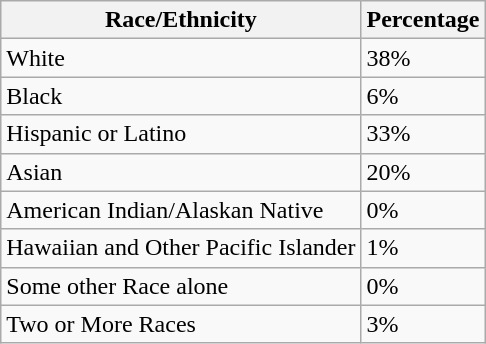<table class="wikitable">
<tr>
<th>Race/Ethnicity</th>
<th>Percentage</th>
</tr>
<tr>
<td>White</td>
<td>38%</td>
</tr>
<tr>
<td>Black</td>
<td>6%</td>
</tr>
<tr>
<td>Hispanic or Latino</td>
<td>33%</td>
</tr>
<tr>
<td>Asian</td>
<td>20%</td>
</tr>
<tr>
<td>American Indian/Alaskan Native</td>
<td>0%</td>
</tr>
<tr>
<td>Hawaiian and Other Pacific Islander</td>
<td>1%</td>
</tr>
<tr>
<td>Some other Race alone</td>
<td>0%</td>
</tr>
<tr>
<td>Two or More Races</td>
<td>3%</td>
</tr>
</table>
